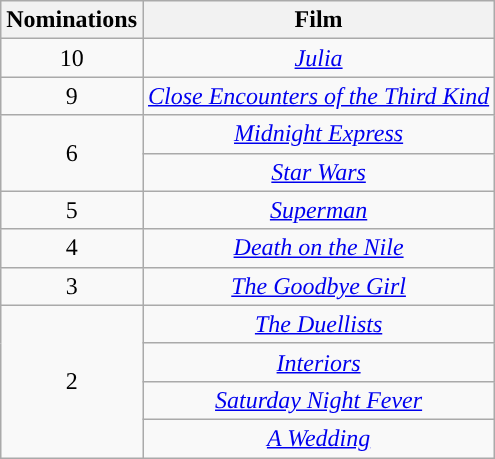<table class="wikitable" style="text-align:center;">
<tr>
<th style="background:">Nominations</th>
<th style="background:">Film</th>
</tr>
<tr>
<td>10</td>
<td><em><a href='#'>Julia</a></em></td>
</tr>
<tr>
<td>9</td>
<td><em><a href='#'>Close Encounters of the Third Kind</a></em></td>
</tr>
<tr>
<td rowspan="2">6</td>
<td><em><a href='#'>Midnight Express</a></em></td>
</tr>
<tr>
<td><em><a href='#'>Star Wars</a></em></td>
</tr>
<tr>
<td>5</td>
<td><em><a href='#'>Superman</a></em></td>
</tr>
<tr>
<td>4</td>
<td><em><a href='#'>Death on the Nile</a></em></td>
</tr>
<tr>
<td>3</td>
<td><em><a href='#'>The Goodbye Girl</a></em></td>
</tr>
<tr>
<td rowspan="4">2</td>
<td><em><a href='#'>The Duellists</a></em></td>
</tr>
<tr>
<td><em><a href='#'>Interiors</a></em></td>
</tr>
<tr>
<td><em><a href='#'>Saturday Night Fever</a></em></td>
</tr>
<tr>
<td><em><a href='#'>A Wedding</a></em></td>
</tr>
</table>
